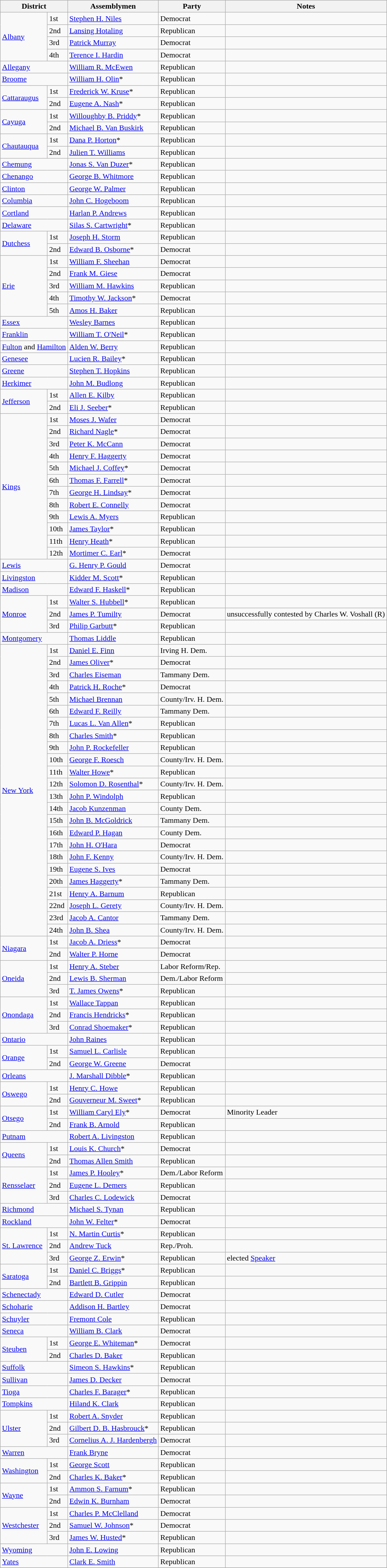<table class=wikitable>
<tr>
<th colspan="2">District</th>
<th>Assemblymen</th>
<th>Party</th>
<th>Notes</th>
</tr>
<tr>
<td rowspan="4"><a href='#'>Albany</a></td>
<td>1st</td>
<td><a href='#'>Stephen H. Niles</a></td>
<td>Democrat</td>
<td></td>
</tr>
<tr>
<td>2nd</td>
<td><a href='#'>Lansing Hotaling</a></td>
<td>Republican</td>
<td></td>
</tr>
<tr>
<td>3rd</td>
<td><a href='#'>Patrick Murray</a></td>
<td>Democrat</td>
<td></td>
</tr>
<tr>
<td>4th</td>
<td><a href='#'>Terence I. Hardin</a></td>
<td>Democrat</td>
<td></td>
</tr>
<tr>
<td colspan="2"><a href='#'>Allegany</a></td>
<td><a href='#'>William R. McEwen</a></td>
<td>Republican</td>
<td></td>
</tr>
<tr>
<td colspan="2"><a href='#'>Broome</a></td>
<td><a href='#'>William H. Olin</a>*</td>
<td>Republican</td>
<td></td>
</tr>
<tr>
<td rowspan="2"><a href='#'>Cattaraugus</a></td>
<td>1st</td>
<td><a href='#'>Frederick W. Kruse</a>*</td>
<td>Republican</td>
<td></td>
</tr>
<tr>
<td>2nd</td>
<td><a href='#'>Eugene A. Nash</a>*</td>
<td>Republican</td>
<td></td>
</tr>
<tr>
<td rowspan="2"><a href='#'>Cayuga</a></td>
<td>1st</td>
<td><a href='#'>Willoughby B. Priddy</a>*</td>
<td>Republican</td>
<td></td>
</tr>
<tr>
<td>2nd</td>
<td><a href='#'>Michael B. Van Buskirk</a></td>
<td>Republican</td>
<td></td>
</tr>
<tr>
<td rowspan="2"><a href='#'>Chautauqua</a></td>
<td>1st</td>
<td><a href='#'>Dana P. Horton</a>*</td>
<td>Republican</td>
<td></td>
</tr>
<tr>
<td>2nd</td>
<td><a href='#'>Julien T. Williams</a></td>
<td>Republican</td>
<td></td>
</tr>
<tr>
<td colspan="2"><a href='#'>Chemung</a></td>
<td><a href='#'>Jonas S. Van Duzer</a>*</td>
<td>Republican</td>
<td></td>
</tr>
<tr>
<td colspan="2"><a href='#'>Chenango</a></td>
<td><a href='#'>George B. Whitmore</a></td>
<td>Republican</td>
<td></td>
</tr>
<tr>
<td colspan="2"><a href='#'>Clinton</a></td>
<td><a href='#'>George W. Palmer</a></td>
<td>Republican</td>
<td></td>
</tr>
<tr>
<td colspan="2"><a href='#'>Columbia</a></td>
<td><a href='#'>John C. Hogeboom</a></td>
<td>Republican</td>
<td></td>
</tr>
<tr>
<td colspan="2"><a href='#'>Cortland</a></td>
<td><a href='#'>Harlan P. Andrews</a></td>
<td>Republican</td>
<td></td>
</tr>
<tr>
<td colspan="2"><a href='#'>Delaware</a></td>
<td><a href='#'>Silas S. Cartwright</a>*</td>
<td>Republican</td>
<td></td>
</tr>
<tr>
<td rowspan="2"><a href='#'>Dutchess</a></td>
<td>1st</td>
<td><a href='#'>Joseph H. Storm</a></td>
<td>Republican</td>
<td></td>
</tr>
<tr>
<td>2nd</td>
<td><a href='#'>Edward B. Osborne</a>*</td>
<td>Democrat</td>
<td></td>
</tr>
<tr>
<td rowspan="5"><a href='#'>Erie</a></td>
<td>1st</td>
<td><a href='#'>William F. Sheehan</a></td>
<td>Democrat</td>
<td></td>
</tr>
<tr>
<td>2nd</td>
<td><a href='#'>Frank M. Giese</a></td>
<td>Democrat</td>
<td></td>
</tr>
<tr>
<td>3rd</td>
<td><a href='#'>William M. Hawkins</a></td>
<td>Republican</td>
<td></td>
</tr>
<tr>
<td>4th</td>
<td><a href='#'>Timothy W. Jackson</a>*</td>
<td>Democrat</td>
<td></td>
</tr>
<tr>
<td>5th</td>
<td><a href='#'>Amos H. Baker</a></td>
<td>Republican</td>
<td></td>
</tr>
<tr>
<td colspan="2"><a href='#'>Essex</a></td>
<td><a href='#'>Wesley Barnes</a></td>
<td>Republican</td>
<td></td>
</tr>
<tr>
<td colspan="2"><a href='#'>Franklin</a></td>
<td><a href='#'>William T. O'Neil</a>*</td>
<td>Republican</td>
<td></td>
</tr>
<tr>
<td colspan="2"><a href='#'>Fulton</a> and <a href='#'>Hamilton</a></td>
<td><a href='#'>Alden W. Berry</a></td>
<td>Republican</td>
<td></td>
</tr>
<tr>
<td colspan="2"><a href='#'>Genesee</a></td>
<td><a href='#'>Lucien R. Bailey</a>*</td>
<td>Republican</td>
<td></td>
</tr>
<tr>
<td colspan="2"><a href='#'>Greene</a></td>
<td><a href='#'>Stephen T. Hopkins</a></td>
<td>Republican</td>
<td></td>
</tr>
<tr>
<td colspan="2"><a href='#'>Herkimer</a></td>
<td><a href='#'>John M. Budlong</a></td>
<td>Republican</td>
<td></td>
</tr>
<tr>
<td rowspan="2"><a href='#'>Jefferson</a></td>
<td>1st</td>
<td><a href='#'>Allen E. Kilby</a></td>
<td>Republican</td>
<td></td>
</tr>
<tr>
<td>2nd</td>
<td><a href='#'>Eli J. Seeber</a>*</td>
<td>Republican</td>
<td></td>
</tr>
<tr>
<td rowspan="12"><a href='#'>Kings</a></td>
<td>1st</td>
<td><a href='#'>Moses J. Wafer</a></td>
<td>Democrat</td>
<td></td>
</tr>
<tr>
<td>2nd</td>
<td><a href='#'>Richard Nagle</a>*</td>
<td>Democrat</td>
<td></td>
</tr>
<tr>
<td>3rd</td>
<td><a href='#'>Peter K. McCann</a></td>
<td>Democrat</td>
<td></td>
</tr>
<tr>
<td>4th</td>
<td><a href='#'>Henry F. Haggerty</a></td>
<td>Democrat</td>
<td></td>
</tr>
<tr>
<td>5th</td>
<td><a href='#'>Michael J. Coffey</a>*</td>
<td>Democrat</td>
<td></td>
</tr>
<tr>
<td>6th</td>
<td><a href='#'>Thomas F. Farrell</a>*</td>
<td>Democrat</td>
<td></td>
</tr>
<tr>
<td>7th</td>
<td><a href='#'>George H. Lindsay</a>*</td>
<td>Democrat</td>
<td></td>
</tr>
<tr>
<td>8th</td>
<td><a href='#'>Robert E. Connelly</a></td>
<td>Democrat</td>
<td></td>
</tr>
<tr>
<td>9th</td>
<td><a href='#'>Lewis A. Myers</a></td>
<td>Republican</td>
<td></td>
</tr>
<tr>
<td>10th</td>
<td><a href='#'>James Taylor</a>*</td>
<td>Republican</td>
<td></td>
</tr>
<tr>
<td>11th</td>
<td><a href='#'>Henry Heath</a>*</td>
<td>Republican</td>
<td></td>
</tr>
<tr>
<td>12th</td>
<td><a href='#'>Mortimer C. Earl</a>*</td>
<td>Democrat</td>
<td></td>
</tr>
<tr>
<td colspan="2"><a href='#'>Lewis</a></td>
<td><a href='#'>G. Henry P. Gould</a></td>
<td>Democrat</td>
<td></td>
</tr>
<tr>
<td colspan="2"><a href='#'>Livingston</a></td>
<td><a href='#'>Kidder M. Scott</a>*</td>
<td>Republican</td>
<td></td>
</tr>
<tr>
<td colspan="2"><a href='#'>Madison</a></td>
<td><a href='#'>Edward F. Haskell</a>*</td>
<td>Republican</td>
<td></td>
</tr>
<tr>
<td rowspan="3"><a href='#'>Monroe</a></td>
<td>1st</td>
<td><a href='#'>Walter S. Hubbell</a>*</td>
<td>Republican</td>
<td></td>
</tr>
<tr>
<td>2nd</td>
<td><a href='#'>James P. Tumilty</a></td>
<td>Democrat</td>
<td>unsuccessfully contested by Charles W. Voshall (R)</td>
</tr>
<tr>
<td>3rd</td>
<td><a href='#'>Philip Garbutt</a>*</td>
<td>Republican</td>
<td></td>
</tr>
<tr>
<td colspan="2"><a href='#'>Montgomery</a></td>
<td><a href='#'>Thomas Liddle</a></td>
<td>Republican</td>
<td></td>
</tr>
<tr>
<td rowspan="24"><a href='#'>New York</a></td>
<td>1st</td>
<td><a href='#'>Daniel E. Finn</a></td>
<td>Irving H. Dem.</td>
<td></td>
</tr>
<tr>
<td>2nd</td>
<td><a href='#'>James Oliver</a>*</td>
<td>Democrat</td>
<td></td>
</tr>
<tr>
<td>3rd</td>
<td><a href='#'>Charles Eiseman</a></td>
<td>Tammany Dem.</td>
<td></td>
</tr>
<tr>
<td>4th</td>
<td><a href='#'>Patrick H. Roche</a>*</td>
<td>Democrat</td>
<td></td>
</tr>
<tr>
<td>5th</td>
<td><a href='#'>Michael Brennan</a></td>
<td>County/Irv. H. Dem.</td>
<td></td>
</tr>
<tr>
<td>6th</td>
<td><a href='#'>Edward F. Reilly</a></td>
<td>Tammany Dem.</td>
<td></td>
</tr>
<tr>
<td>7th</td>
<td><a href='#'>Lucas L. Van Allen</a>*</td>
<td>Republican</td>
<td></td>
</tr>
<tr>
<td>8th</td>
<td><a href='#'>Charles Smith</a>*</td>
<td>Republican</td>
<td></td>
</tr>
<tr>
<td>9th</td>
<td><a href='#'>John P. Rockefeller</a></td>
<td>Republican</td>
<td></td>
</tr>
<tr>
<td>10th</td>
<td><a href='#'>George F. Roesch</a></td>
<td>County/Irv. H. Dem.</td>
<td></td>
</tr>
<tr>
<td>11th</td>
<td><a href='#'>Walter Howe</a>*</td>
<td>Republican</td>
<td></td>
</tr>
<tr>
<td>12th</td>
<td><a href='#'>Solomon D. Rosenthal</a>*</td>
<td>County/Irv. H. Dem.</td>
<td></td>
</tr>
<tr>
<td>13th</td>
<td><a href='#'>John P. Windolph</a></td>
<td>Republican</td>
<td></td>
</tr>
<tr>
<td>14th</td>
<td><a href='#'>Jacob Kunzenman</a></td>
<td>County Dem.</td>
<td></td>
</tr>
<tr>
<td>15th</td>
<td><a href='#'>John B. McGoldrick</a></td>
<td>Tammany Dem.</td>
<td></td>
</tr>
<tr>
<td>16th</td>
<td><a href='#'>Edward P. Hagan</a></td>
<td>County Dem.</td>
<td></td>
</tr>
<tr>
<td>17th</td>
<td><a href='#'>John H. O'Hara</a></td>
<td>Democrat</td>
<td></td>
</tr>
<tr>
<td>18th</td>
<td><a href='#'>John F. Kenny</a></td>
<td>County/Irv. H. Dem.</td>
<td></td>
</tr>
<tr>
<td>19th</td>
<td><a href='#'>Eugene S. Ives</a></td>
<td>Democrat</td>
<td></td>
</tr>
<tr>
<td>20th</td>
<td><a href='#'>James Haggerty</a>*</td>
<td>Tammany Dem.</td>
<td></td>
</tr>
<tr>
<td>21st</td>
<td><a href='#'>Henry A. Barnum</a></td>
<td>Republican</td>
<td></td>
</tr>
<tr>
<td>22nd</td>
<td><a href='#'>Joseph L. Gerety</a></td>
<td>County/Irv. H. Dem.</td>
<td></td>
</tr>
<tr>
<td>23rd</td>
<td><a href='#'>Jacob A. Cantor</a></td>
<td>Tammany Dem.</td>
<td></td>
</tr>
<tr>
<td>24th</td>
<td><a href='#'>John B. Shea</a></td>
<td>County/Irv. H. Dem.</td>
<td></td>
</tr>
<tr>
<td rowspan="2"><a href='#'>Niagara</a></td>
<td>1st</td>
<td><a href='#'>Jacob A. Driess</a>*</td>
<td>Democrat</td>
<td></td>
</tr>
<tr>
<td>2nd</td>
<td><a href='#'>Walter P. Horne</a></td>
<td>Democrat</td>
<td></td>
</tr>
<tr>
<td rowspan="3"><a href='#'>Oneida</a></td>
<td>1st</td>
<td><a href='#'>Henry A. Steber</a></td>
<td>Labor Reform/Rep.</td>
<td></td>
</tr>
<tr>
<td>2nd</td>
<td><a href='#'>Lewis B. Sherman</a></td>
<td>Dem./Labor Reform</td>
<td></td>
</tr>
<tr>
<td>3rd</td>
<td><a href='#'>T. James Owens</a>*</td>
<td>Republican</td>
<td></td>
</tr>
<tr>
<td rowspan="3"><a href='#'>Onondaga</a></td>
<td>1st</td>
<td><a href='#'>Wallace Tappan</a></td>
<td>Republican</td>
<td></td>
</tr>
<tr>
<td>2nd</td>
<td><a href='#'>Francis Hendricks</a>*</td>
<td>Republican</td>
<td></td>
</tr>
<tr>
<td>3rd</td>
<td><a href='#'>Conrad Shoemaker</a>*</td>
<td>Republican</td>
<td></td>
</tr>
<tr>
<td colspan="2"><a href='#'>Ontario</a></td>
<td><a href='#'>John Raines</a></td>
<td>Republican</td>
<td></td>
</tr>
<tr>
<td rowspan="2"><a href='#'>Orange</a></td>
<td>1st</td>
<td><a href='#'>Samuel L. Carlisle</a></td>
<td>Republican</td>
<td></td>
</tr>
<tr>
<td>2nd</td>
<td><a href='#'>George W. Greene</a></td>
<td>Democrat</td>
<td></td>
</tr>
<tr>
<td colspan="2"><a href='#'>Orleans</a></td>
<td><a href='#'>J. Marshall Dibble</a>*</td>
<td>Republican</td>
<td></td>
</tr>
<tr>
<td rowspan="2"><a href='#'>Oswego</a></td>
<td>1st</td>
<td><a href='#'>Henry C. Howe</a></td>
<td>Republican</td>
<td></td>
</tr>
<tr>
<td>2nd</td>
<td><a href='#'>Gouverneur M. Sweet</a>*</td>
<td>Republican</td>
<td></td>
</tr>
<tr>
<td rowspan="2"><a href='#'>Otsego</a></td>
<td>1st</td>
<td><a href='#'>William Caryl Ely</a>*</td>
<td>Democrat</td>
<td>Minority Leader</td>
</tr>
<tr>
<td>2nd</td>
<td><a href='#'>Frank B. Arnold</a></td>
<td>Republican</td>
<td></td>
</tr>
<tr>
<td colspan="2"><a href='#'>Putnam</a></td>
<td><a href='#'>Robert A. Livingston</a></td>
<td>Republican</td>
<td></td>
</tr>
<tr>
<td rowspan="2"><a href='#'>Queens</a></td>
<td>1st</td>
<td><a href='#'>Louis K. Church</a>*</td>
<td>Democrat</td>
<td></td>
</tr>
<tr>
<td>2nd</td>
<td><a href='#'>Thomas Allen Smith</a></td>
<td>Republican</td>
<td></td>
</tr>
<tr>
<td rowspan="3"><a href='#'>Rensselaer</a></td>
<td>1st</td>
<td><a href='#'>James P. Hooley</a>*</td>
<td>Dem./Labor Reform</td>
<td></td>
</tr>
<tr>
<td>2nd</td>
<td><a href='#'>Eugene L. Demers</a></td>
<td>Republican</td>
<td></td>
</tr>
<tr>
<td>3rd</td>
<td><a href='#'>Charles C. Lodewick</a></td>
<td>Democrat</td>
<td></td>
</tr>
<tr>
<td colspan="2"><a href='#'>Richmond</a></td>
<td><a href='#'>Michael S. Tynan</a></td>
<td>Republican</td>
<td></td>
</tr>
<tr>
<td colspan="2"><a href='#'>Rockland</a></td>
<td><a href='#'>John W. Felter</a>*</td>
<td>Democrat</td>
<td></td>
</tr>
<tr>
<td rowspan="3"><a href='#'>St. Lawrence</a></td>
<td>1st</td>
<td><a href='#'>N. Martin Curtis</a>*</td>
<td>Republican</td>
<td></td>
</tr>
<tr>
<td>2nd</td>
<td><a href='#'>Andrew Tuck</a></td>
<td>Rep./Proh.</td>
<td></td>
</tr>
<tr>
<td>3rd</td>
<td><a href='#'>George Z. Erwin</a>*</td>
<td>Republican</td>
<td>elected <a href='#'>Speaker</a></td>
</tr>
<tr>
<td rowspan="2"><a href='#'>Saratoga</a></td>
<td>1st</td>
<td><a href='#'>Daniel C. Briggs</a>*</td>
<td>Republican</td>
<td></td>
</tr>
<tr>
<td>2nd</td>
<td><a href='#'>Bartlett B. Grippin</a></td>
<td>Republican</td>
<td></td>
</tr>
<tr>
<td colspan="2"><a href='#'>Schenectady</a></td>
<td><a href='#'>Edward D. Cutler</a></td>
<td>Democrat</td>
<td></td>
</tr>
<tr>
<td colspan="2"><a href='#'>Schoharie</a></td>
<td><a href='#'>Addison H. Bartley</a></td>
<td>Democrat</td>
<td></td>
</tr>
<tr>
<td colspan="2"><a href='#'>Schuyler</a></td>
<td><a href='#'>Fremont Cole</a></td>
<td>Republican</td>
<td></td>
</tr>
<tr>
<td colspan="2"><a href='#'>Seneca</a></td>
<td><a href='#'>William B. Clark</a></td>
<td>Democrat</td>
<td></td>
</tr>
<tr>
<td rowspan="2"><a href='#'>Steuben</a></td>
<td>1st</td>
<td><a href='#'>George E. Whiteman</a>*</td>
<td>Democrat</td>
<td></td>
</tr>
<tr>
<td>2nd</td>
<td><a href='#'>Charles D. Baker</a></td>
<td>Republican</td>
<td></td>
</tr>
<tr>
<td colspan="2"><a href='#'>Suffolk</a></td>
<td><a href='#'>Simeon S. Hawkins</a>*</td>
<td>Republican</td>
<td></td>
</tr>
<tr>
<td colspan="2"><a href='#'>Sullivan</a></td>
<td><a href='#'>James D. Decker</a></td>
<td>Democrat</td>
<td></td>
</tr>
<tr>
<td colspan="2"><a href='#'>Tioga</a></td>
<td><a href='#'>Charles F. Barager</a>*</td>
<td>Republican</td>
<td></td>
</tr>
<tr>
<td colspan="2"><a href='#'>Tompkins</a></td>
<td><a href='#'>Hiland K. Clark</a></td>
<td>Republican</td>
<td></td>
</tr>
<tr>
<td rowspan="3"><a href='#'>Ulster</a></td>
<td>1st</td>
<td><a href='#'>Robert A. Snyder</a></td>
<td>Republican</td>
<td></td>
</tr>
<tr>
<td>2nd</td>
<td><a href='#'>Gilbert D. B. Hasbrouck</a>*</td>
<td>Republican</td>
<td></td>
</tr>
<tr>
<td>3rd</td>
<td><a href='#'>Cornelius A. J. Hardenbergh</a></td>
<td>Democrat</td>
<td></td>
</tr>
<tr>
<td colspan="2"><a href='#'>Warren</a></td>
<td><a href='#'>Frank Bryne</a></td>
<td>Democrat</td>
<td></td>
</tr>
<tr>
<td rowspan="2"><a href='#'>Washington</a></td>
<td>1st</td>
<td><a href='#'>George Scott</a></td>
<td>Republican</td>
<td></td>
</tr>
<tr>
<td>2nd</td>
<td><a href='#'>Charles K. Baker</a>*</td>
<td>Republican</td>
<td></td>
</tr>
<tr>
<td rowspan="2"><a href='#'>Wayne</a></td>
<td>1st</td>
<td><a href='#'>Ammon S. Farnum</a>*</td>
<td>Republican</td>
<td></td>
</tr>
<tr>
<td>2nd</td>
<td><a href='#'>Edwin K. Burnham</a></td>
<td>Democrat</td>
<td></td>
</tr>
<tr>
<td rowspan="3"><a href='#'>Westchester</a></td>
<td>1st</td>
<td><a href='#'>Charles P. McClelland</a></td>
<td>Democrat</td>
<td></td>
</tr>
<tr>
<td>2nd</td>
<td><a href='#'>Samuel W. Johnson</a>*</td>
<td>Democrat</td>
<td></td>
</tr>
<tr>
<td>3rd</td>
<td><a href='#'>James W. Husted</a>*</td>
<td>Republican</td>
<td></td>
</tr>
<tr>
<td colspan="2"><a href='#'>Wyoming</a></td>
<td><a href='#'>John E. Lowing</a></td>
<td>Republican</td>
<td></td>
</tr>
<tr>
<td colspan="2"><a href='#'>Yates</a></td>
<td><a href='#'>Clark E. Smith</a></td>
<td>Republican</td>
<td></td>
</tr>
<tr>
</tr>
</table>
